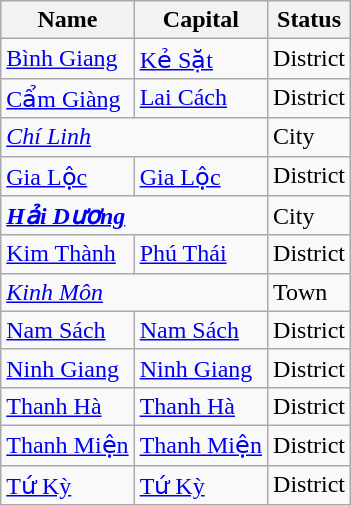<table class="wikitable sortable">
<tr>
<th>Name</th>
<th>Capital</th>
<th>Status</th>
</tr>
<tr>
<td><a href='#'>Bình Giang</a></td>
<td><a href='#'>Kẻ Sặt</a></td>
<td>District</td>
</tr>
<tr>
<td><a href='#'>Cẩm Giàng</a></td>
<td><a href='#'>Lai Cách</a></td>
<td>District</td>
</tr>
<tr>
<td colspan="2"><em><a href='#'>Chí Linh</a></em></td>
<td>City</td>
</tr>
<tr>
<td><a href='#'>Gia Lộc</a></td>
<td><a href='#'>Gia Lộc</a></td>
<td>District</td>
</tr>
<tr>
<td colspan="2"><strong><em><a href='#'>Hải Dương</a></em></strong></td>
<td>City</td>
</tr>
<tr>
<td><a href='#'>Kim Thành</a></td>
<td><a href='#'>Phú Thái</a></td>
<td>District</td>
</tr>
<tr>
<td colspan="2"><em><a href='#'>Kinh Môn</a></em></td>
<td>Town</td>
</tr>
<tr>
<td><a href='#'>Nam Sách</a></td>
<td><a href='#'>Nam Sách</a></td>
<td>District</td>
</tr>
<tr>
<td><a href='#'>Ninh Giang</a></td>
<td><a href='#'>Ninh Giang</a></td>
<td>District</td>
</tr>
<tr>
<td><a href='#'>Thanh Hà</a></td>
<td><a href='#'>Thanh Hà</a></td>
<td>District</td>
</tr>
<tr>
<td><a href='#'>Thanh Miện</a></td>
<td><a href='#'>Thanh Miện</a></td>
<td>District</td>
</tr>
<tr>
<td><a href='#'>Tứ Kỳ</a></td>
<td><a href='#'>Tứ Kỳ</a></td>
<td>District</td>
</tr>
</table>
